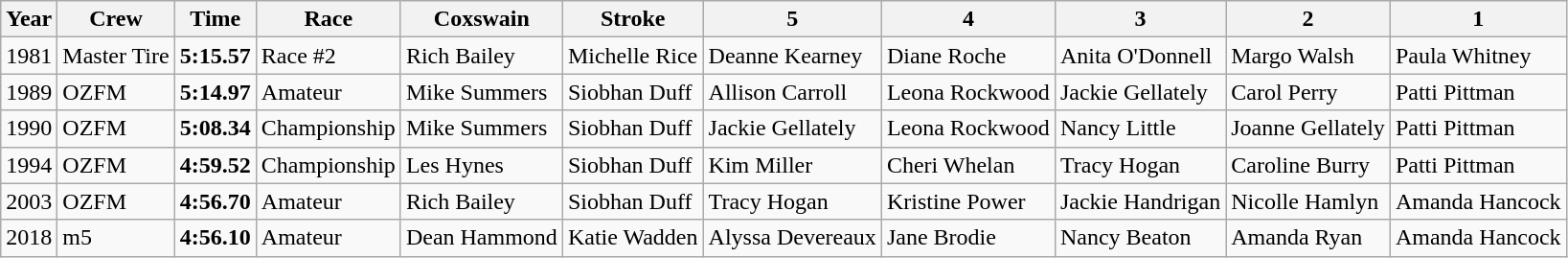<table class="wikitable">
<tr>
<th><strong>Year</strong></th>
<th><strong>Crew</strong></th>
<th><strong>Time</strong></th>
<th><strong>Race</strong></th>
<th><strong>Coxswain</strong></th>
<th><strong>Stroke</strong></th>
<th><strong>5</strong></th>
<th><strong>4</strong></th>
<th><strong>3</strong></th>
<th><strong>2</strong></th>
<th><strong>1</strong></th>
</tr>
<tr>
<td>1981</td>
<td>Master Tire</td>
<td><strong>5:15.57</strong></td>
<td>Race #2</td>
<td>Rich Bailey</td>
<td>Michelle Rice</td>
<td>Deanne Kearney</td>
<td>Diane Roche</td>
<td>Anita O'Donnell</td>
<td>Margo Walsh</td>
<td>Paula Whitney</td>
</tr>
<tr>
<td>1989</td>
<td>OZFM</td>
<td><strong>5:14.97</strong></td>
<td>Amateur</td>
<td>Mike Summers</td>
<td>Siobhan Duff</td>
<td>Allison Carroll</td>
<td>Leona Rockwood</td>
<td>Jackie Gellately</td>
<td>Carol Perry</td>
<td>Patti Pittman</td>
</tr>
<tr>
<td>1990</td>
<td>OZFM</td>
<td><strong>5:08.34</strong></td>
<td>Championship</td>
<td>Mike Summers</td>
<td>Siobhan Duff</td>
<td>Jackie Gellately</td>
<td>Leona Rockwood</td>
<td>Nancy Little</td>
<td>Joanne Gellately</td>
<td>Patti Pittman</td>
</tr>
<tr>
<td>1994</td>
<td>OZFM</td>
<td><strong>4:59.52</strong></td>
<td>Championship</td>
<td>Les Hynes</td>
<td>Siobhan Duff</td>
<td>Kim Miller</td>
<td>Cheri Whelan</td>
<td>Tracy Hogan</td>
<td>Caroline Burry</td>
<td>Patti Pittman</td>
</tr>
<tr>
<td>2003</td>
<td>OZFM</td>
<td><strong>4:56.70</strong></td>
<td>Amateur</td>
<td>Rich Bailey</td>
<td>Siobhan Duff</td>
<td>Tracy Hogan</td>
<td>Kristine Power</td>
<td>Jackie Handrigan</td>
<td>Nicolle Hamlyn</td>
<td>Amanda Hancock</td>
</tr>
<tr>
<td>2018</td>
<td>m5</td>
<td><strong>4:56.10</strong></td>
<td>Amateur</td>
<td>Dean Hammond</td>
<td>Katie Wadden</td>
<td>Alyssa Devereaux</td>
<td>Jane Brodie</td>
<td>Nancy Beaton</td>
<td>Amanda Ryan</td>
<td>Amanda Hancock</td>
</tr>
</table>
